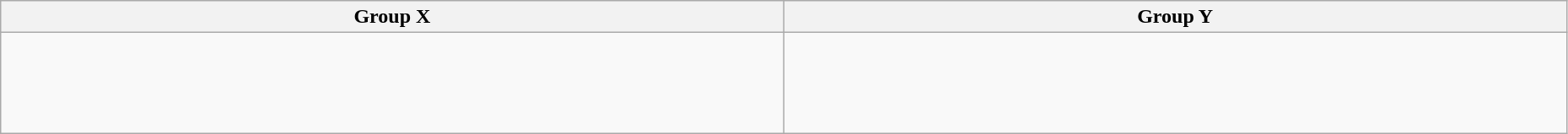<table class="wikitable" width="98%">
<tr>
<th width="25%">Group X</th>
<th width="25%">Group Y</th>
</tr>
<tr>
<td><br><br><br><br></td>
<td><br><br><br></td>
</tr>
</table>
